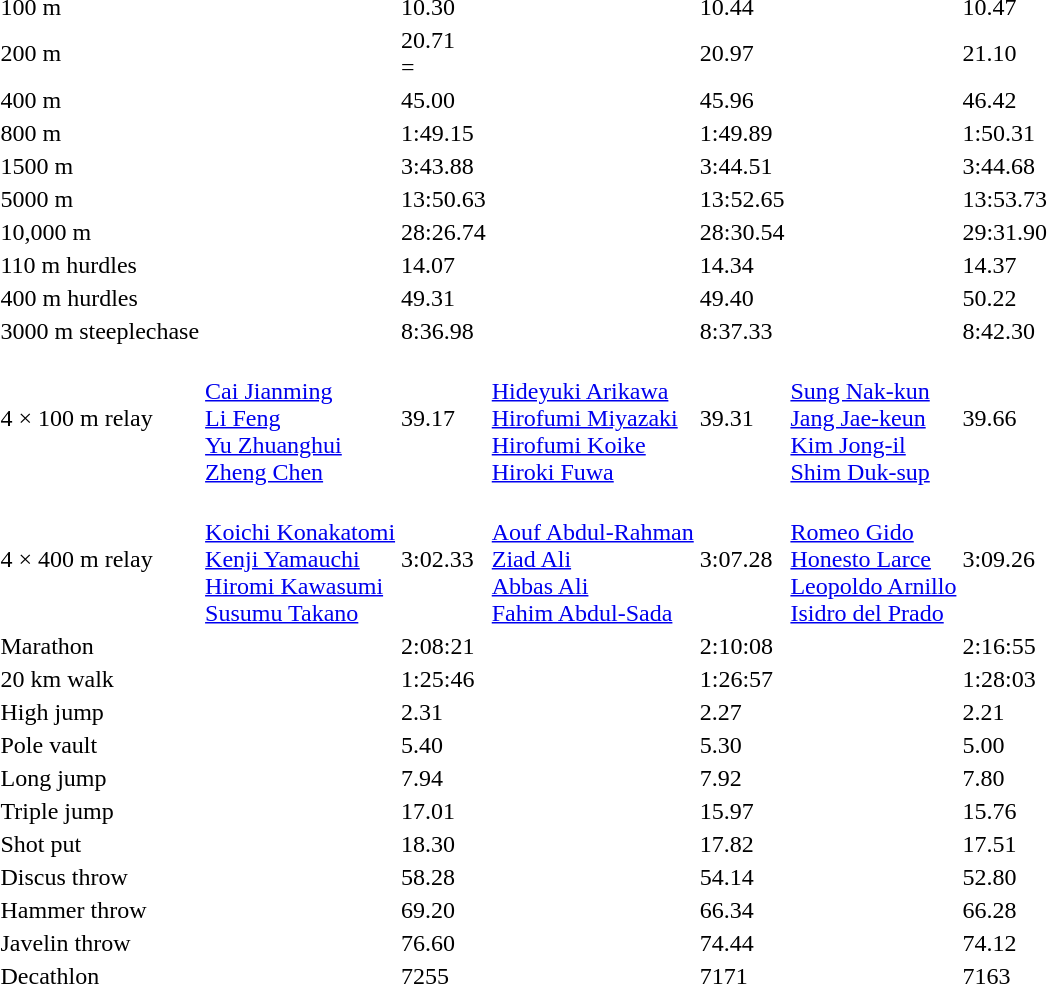<table>
<tr>
<td>100 m<br></td>
<td></td>
<td>10.30<br></td>
<td></td>
<td>10.44</td>
<td></td>
<td>10.47</td>
</tr>
<tr>
<td>200 m<br></td>
<td></td>
<td>20.71<br>=</td>
<td></td>
<td>20.97</td>
<td></td>
<td>21.10</td>
</tr>
<tr>
<td>400 m<br></td>
<td></td>
<td>45.00<br></td>
<td></td>
<td>45.96</td>
<td></td>
<td>46.42</td>
</tr>
<tr>
<td>800 m<br></td>
<td></td>
<td>1:49.15</td>
<td></td>
<td>1:49.89</td>
<td></td>
<td>1:50.31</td>
</tr>
<tr>
<td>1500 m<br></td>
<td></td>
<td>3:43.88</td>
<td></td>
<td>3:44.51</td>
<td></td>
<td>3:44.68</td>
</tr>
<tr>
<td>5000 m<br></td>
<td></td>
<td>13:50.63<br></td>
<td></td>
<td>13:52.65</td>
<td></td>
<td>13:53.73</td>
</tr>
<tr>
<td>10,000 m<br></td>
<td></td>
<td>28:26.74<br></td>
<td></td>
<td>28:30.54</td>
<td></td>
<td>29:31.90</td>
</tr>
<tr>
<td>110 m hurdles<br></td>
<td></td>
<td>14.07<br></td>
<td></td>
<td>14.34</td>
<td></td>
<td>14.37</td>
</tr>
<tr>
<td>400 m hurdles<br></td>
<td></td>
<td>49.31<br></td>
<td></td>
<td>49.40</td>
<td></td>
<td>50.22</td>
</tr>
<tr>
<td>3000 m steeplechase<br></td>
<td></td>
<td>8:36.98<br></td>
<td></td>
<td>8:37.33</td>
<td></td>
<td>8:42.30</td>
</tr>
<tr>
<td>4 × 100 m relay<br></td>
<td><br><a href='#'>Cai Jianming</a><br><a href='#'>Li Feng</a><br><a href='#'>Yu Zhuanghui</a><br><a href='#'>Zheng Chen</a></td>
<td>39.17<br></td>
<td><br><a href='#'>Hideyuki Arikawa</a><br><a href='#'>Hirofumi Miyazaki</a><br><a href='#'>Hirofumi Koike</a><br><a href='#'>Hiroki Fuwa</a></td>
<td>39.31</td>
<td><br><a href='#'>Sung Nak-kun</a><br><a href='#'>Jang Jae-keun</a><br><a href='#'>Kim Jong-il</a><br><a href='#'>Shim Duk-sup</a></td>
<td>39.66</td>
</tr>
<tr>
<td>4 × 400 m relay<br></td>
<td><br><a href='#'>Koichi Konakatomi</a><br><a href='#'>Kenji Yamauchi</a><br><a href='#'>Hiromi Kawasumi</a><br><a href='#'>Susumu Takano</a></td>
<td>3:02.33<br></td>
<td><br><a href='#'>Aouf Abdul-Rahman</a><br><a href='#'>Ziad Ali</a><br><a href='#'>Abbas Ali</a><br><a href='#'>Fahim Abdul-Sada</a></td>
<td>3:07.28</td>
<td><br><a href='#'>Romeo Gido</a><br><a href='#'>Honesto Larce</a><br><a href='#'>Leopoldo Arnillo</a><br><a href='#'>Isidro del Prado</a></td>
<td>3:09.26</td>
</tr>
<tr>
<td>Marathon<br></td>
<td></td>
<td>2:08:21<br></td>
<td></td>
<td>2:10:08</td>
<td></td>
<td>2:16:55</td>
</tr>
<tr>
<td>20 km walk<br></td>
<td></td>
<td>1:25:46<br></td>
<td></td>
<td>1:26:57</td>
<td></td>
<td>1:28:03</td>
</tr>
<tr>
<td>High jump<br></td>
<td></td>
<td>2.31</td>
<td></td>
<td>2.27</td>
<td></td>
<td>2.21</td>
</tr>
<tr>
<td>Pole vault<br></td>
<td></td>
<td>5.40<br></td>
<td></td>
<td>5.30</td>
<td></td>
<td>5.00</td>
</tr>
<tr>
<td>Long jump<br></td>
<td></td>
<td>7.94</td>
<td></td>
<td>7.92</td>
<td></td>
<td>7.80</td>
</tr>
<tr>
<td>Triple jump<br></td>
<td></td>
<td>17.01<br></td>
<td></td>
<td>15.97</td>
<td></td>
<td>15.76</td>
</tr>
<tr>
<td>Shot put<br></td>
<td></td>
<td>18.30</td>
<td></td>
<td>17.82</td>
<td></td>
<td>17.51</td>
</tr>
<tr>
<td>Discus throw<br></td>
<td></td>
<td>58.28</td>
<td></td>
<td>54.14</td>
<td></td>
<td>52.80</td>
</tr>
<tr>
<td>Hammer throw<br></td>
<td></td>
<td>69.20</td>
<td></td>
<td>66.34</td>
<td></td>
<td>66.28</td>
</tr>
<tr>
<td>Javelin throw<br></td>
<td></td>
<td>76.60<br></td>
<td></td>
<td>74.44</td>
<td></td>
<td>74.12</td>
</tr>
<tr>
<td>Decathlon<br></td>
<td></td>
<td>7255</td>
<td></td>
<td>7171</td>
<td></td>
<td>7163</td>
</tr>
</table>
